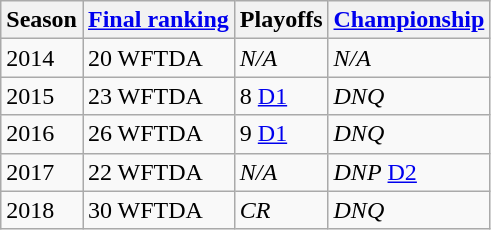<table class="wikitable sortable">
<tr>
<th>Season</th>
<th><a href='#'>Final ranking</a></th>
<th>Playoffs</th>
<th><a href='#'>Championship</a></th>
</tr>
<tr>
<td>2014</td>
<td>20 WFTDA</td>
<td><em>N/A</em></td>
<td><em>N/A</em></td>
</tr>
<tr>
<td>2015</td>
<td>23 WFTDA</td>
<td>8 <a href='#'>D1</a></td>
<td><em>DNQ</em></td>
</tr>
<tr>
<td>2016</td>
<td>26 WFTDA</td>
<td>9 <a href='#'>D1</a></td>
<td><em>DNQ</em></td>
</tr>
<tr>
<td>2017</td>
<td>22 WFTDA</td>
<td><em>N/A</em></td>
<td><em>DNP</em> <a href='#'>D2</a></td>
</tr>
<tr>
<td>2018</td>
<td>30 WFTDA</td>
<td><em>CR</em></td>
<td><em>DNQ</em></td>
</tr>
</table>
